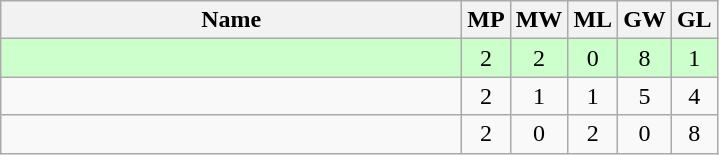<table class=wikitable style="text-align:center">
<tr>
<th width=300>Name</th>
<th width=20>MP</th>
<th width=20>MW</th>
<th width=20>ML</th>
<th width=20>GW</th>
<th width=20>GL</th>
</tr>
<tr style="background-color:#ccffcc;">
<td style="text-align:left;"><strong></strong></td>
<td>2</td>
<td>2</td>
<td>0</td>
<td>8</td>
<td>1</td>
</tr>
<tr>
<td style="text-align:left;"></td>
<td>2</td>
<td>1</td>
<td>1</td>
<td>5</td>
<td>4</td>
</tr>
<tr>
<td style="text-align:left;"></td>
<td>2</td>
<td>0</td>
<td>2</td>
<td>0</td>
<td>8</td>
</tr>
</table>
